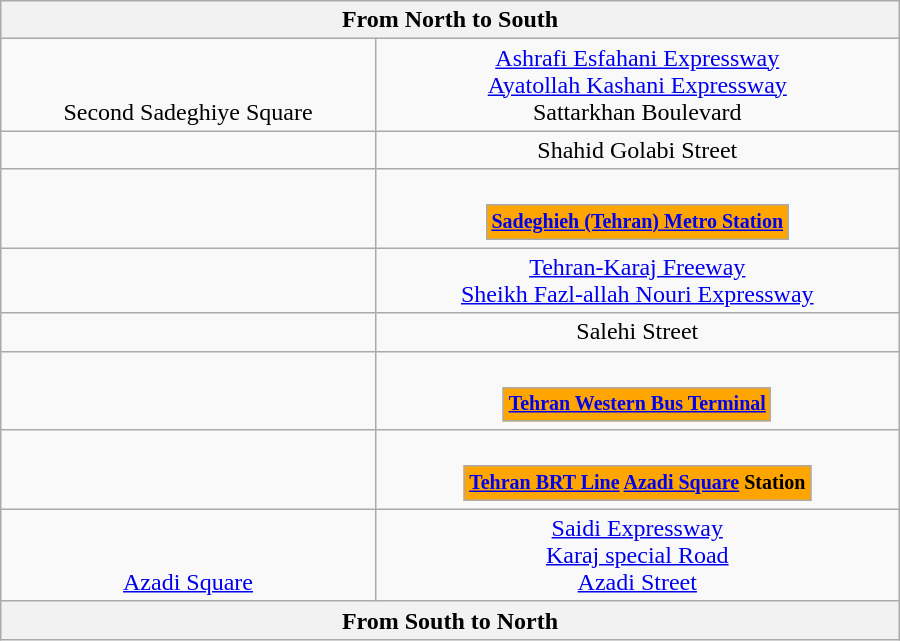<table class="wikitable" style="text-align:center" width="600px">
<tr>
<th text-align="center" colspan="3"> From North to South </th>
</tr>
<tr>
<td><br><br>Second Sadeghiye Square</td>
<td> <a href='#'>Ashrafi Esfahani Expressway</a><br> <a href='#'>Ayatollah Kashani Expressway</a><br> Sattarkhan Boulevard</td>
</tr>
<tr>
<td></td>
<td> Shahid Golabi Street</td>
</tr>
<tr align="center">
<td></td>
<td><br><table border=0>
<tr>
<td bgcolor="#FF A5 00" style="font-size: 10pt; color: "#000000"" align=center>  <strong><a href='#'><span>Sadeghieh (Tehran) Metro Station</span></a></strong></td>
</tr>
</table>
</td>
</tr>
<tr>
<td></td>
<td>  <a href='#'>Tehran-Karaj Freeway</a><br> <a href='#'>Sheikh Fazl-allah Nouri Expressway</a></td>
</tr>
<tr>
<td></td>
<td> Salehi Street</td>
</tr>
<tr align="center">
<td></td>
<td><br><table border=0>
<tr>
<td bgcolor="#FF A5 00" style="font-size: 10pt; color: "#000000"" align=center> <strong><a href='#'><span>Tehran Western Bus Terminal</span></a></strong></td>
</tr>
</table>
</td>
</tr>
<tr align="center">
<td></td>
<td><br><table border=0>
<tr>
<td bgcolor="#FF A5 00" style="font-size: 10pt; color: "#000000"" align=center> <strong><a href='#'><span>Tehran BRT Line</span></a> <a href='#'><span>Azadi Square</span></a> Station</strong></td>
</tr>
</table>
</td>
</tr>
<tr>
<td><br><br><a href='#'>Azadi Square</a></td>
<td> <a href='#'>Saidi Expressway</a><br>  <a href='#'>Karaj special Road</a><br> <a href='#'>Azadi Street</a></td>
</tr>
<tr>
<th text-align="center" colspan="3"> From South to North </th>
</tr>
</table>
